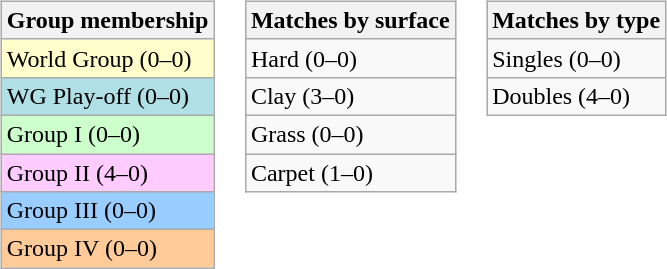<table>
<tr valign=top>
<td><br><table class=wikitable>
<tr>
<th>Group membership</th>
</tr>
<tr bgcolor=#FFFFCC>
<td>World Group (0–0)</td>
</tr>
<tr style="background:#B0E0E6;">
<td>WG Play-off (0–0)</td>
</tr>
<tr bgcolor=#CCFFCC>
<td>Group I (0–0)</td>
</tr>
<tr bgcolor=#FFCCFF>
<td>Group II (4–0)</td>
</tr>
<tr bgcolor=#99CCFF>
<td>Group III (0–0)</td>
</tr>
<tr bgcolor=#FFCC99>
<td>Group IV (0–0)</td>
</tr>
</table>
</td>
<td><br><table class=wikitable>
<tr>
<th>Matches by surface</th>
</tr>
<tr>
<td>Hard (0–0)</td>
</tr>
<tr>
<td>Clay (3–0)</td>
</tr>
<tr>
<td>Grass (0–0)</td>
</tr>
<tr>
<td>Carpet (1–0)</td>
</tr>
</table>
</td>
<td><br><table class=wikitable>
<tr>
<th>Matches by type</th>
</tr>
<tr>
<td>Singles (0–0)</td>
</tr>
<tr>
<td>Doubles (4–0)</td>
</tr>
</table>
</td>
</tr>
</table>
